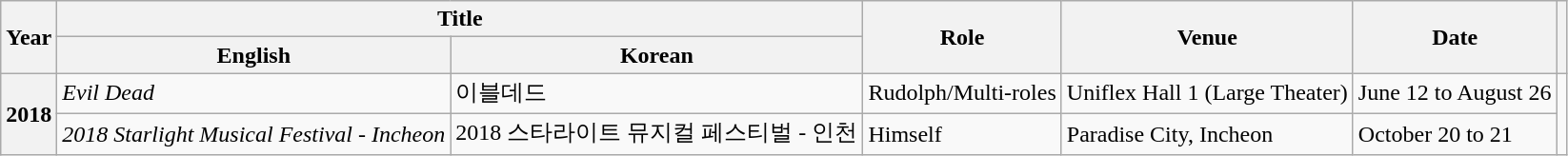<table class="wikitable sortable plainrowheaders">
<tr>
<th scope="col" rowspan="2">Year</th>
<th scope="col" colspan="2">Title</th>
<th scope="col" rowspan="2">Role</th>
<th scope="col" rowspan="2">Venue</th>
<th scope="col" rowspan="2">Date</th>
<th scope="col" rowspan="2" class="unsortable"></th>
</tr>
<tr>
<th>English</th>
<th>Korean</th>
</tr>
<tr>
<th scope="row" rowspan="2">2018</th>
<td><em>Evil Dead</em></td>
<td>이블데드</td>
<td>Rudolph/Multi-roles</td>
<td>Uniflex Hall 1 (Large Theater)</td>
<td>June 12 to August 26</td>
<td rowspan="2"></td>
</tr>
<tr>
<td><em>2018 Starlight Musical Festival - Incheon</em></td>
<td>2018 스타라이트 뮤지컬 페스티벌 - 인천</td>
<td>Himself</td>
<td>Paradise City, Incheon</td>
<td>October 20 to 21</td>
</tr>
</table>
